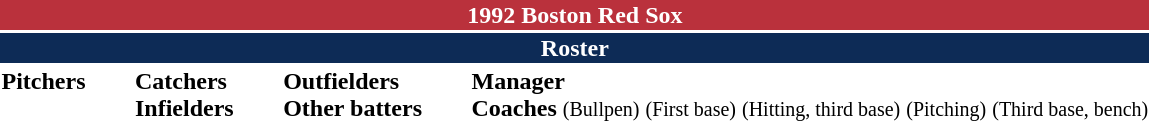<table class="toccolours" style="text-align: left;">
<tr>
<th colspan="10" style="background-color: #ba313c; color: #FFFFFF; text-align: center;">1992 Boston Red Sox</th>
</tr>
<tr>
<td colspan="10" style="background-color:#0d2b56; color: white; text-align: center;"><strong>Roster</strong></td>
</tr>
<tr>
<td valign="top"><strong>Pitchers</strong><br>














</td>
<td width="25px"></td>
<td valign="top"><strong>Catchers</strong><br>


<strong>Infielders</strong>








</td>
<td width="25px"></td>
<td valign="top"><strong>Outfielders</strong><br>






<strong>Other batters</strong>


</td>
<td width="25px"></td>
<td valign="top"><strong>Manager</strong><br>
<strong>Coaches</strong>
 <small>(Bullpen)</small>
 <small>(First base)</small>
 <small>(Hitting, third base)</small>
 <small>(Pitching)</small>
 <small>(Third base, bench)</small></td>
</tr>
<tr>
</tr>
</table>
